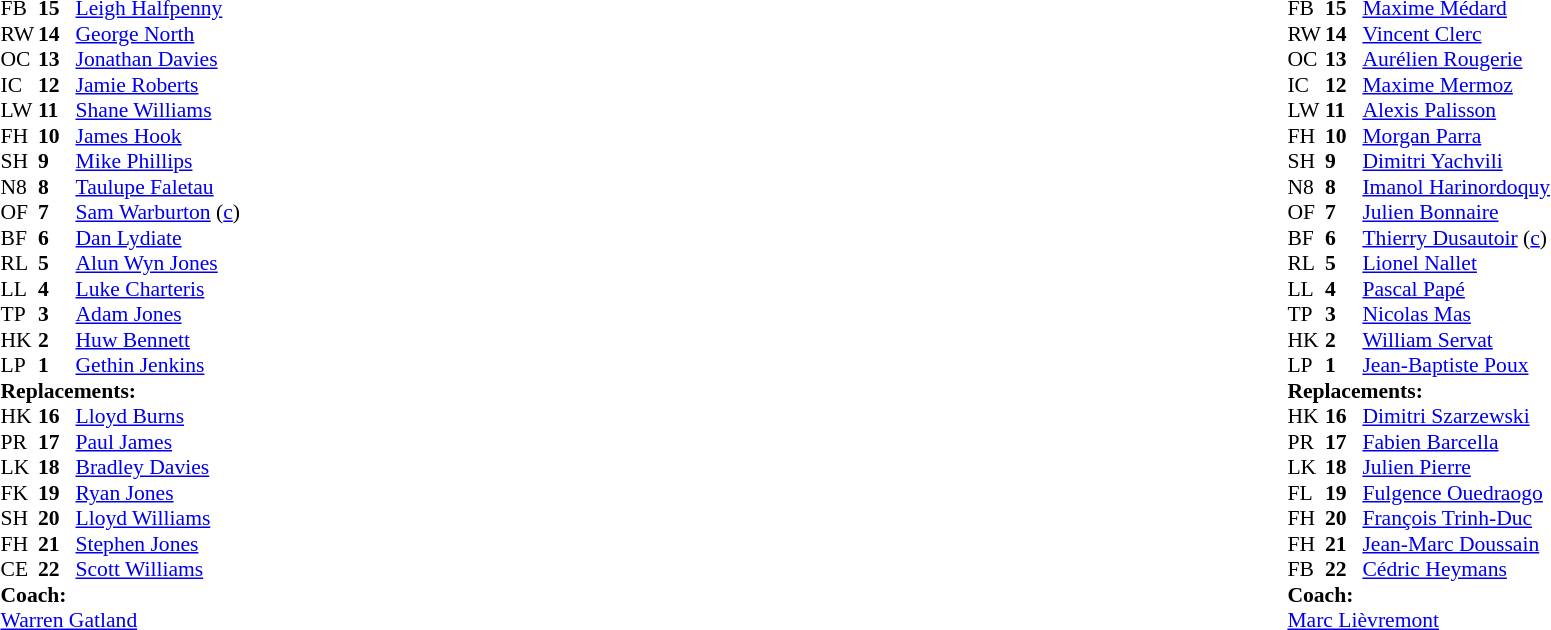<table style="width:100%;">
<tr>
<td style="vertical-align:top; width:50%;"><br><table style="font-size: 90%" cellspacing="0" cellpadding="0">
<tr>
<th width="25"></th>
<th width="25"></th>
</tr>
<tr>
<td>FB</td>
<td><strong>15</strong></td>
<td><a href='#'>Leigh Halfpenny</a></td>
</tr>
<tr>
<td>RW</td>
<td><strong>14</strong></td>
<td><a href='#'>George North</a></td>
</tr>
<tr>
<td>OC</td>
<td><strong>13</strong></td>
<td><a href='#'>Jonathan Davies</a></td>
</tr>
<tr>
<td>IC</td>
<td><strong>12</strong></td>
<td><a href='#'>Jamie Roberts</a></td>
</tr>
<tr>
<td>LW</td>
<td><strong>11</strong></td>
<td><a href='#'>Shane Williams</a></td>
</tr>
<tr>
<td>FH</td>
<td><strong>10</strong></td>
<td><a href='#'>James Hook</a></td>
<td></td>
<td></td>
</tr>
<tr>
<td>SH</td>
<td><strong>9</strong></td>
<td><a href='#'>Mike Phillips</a></td>
</tr>
<tr>
<td>N8</td>
<td><strong>8</strong></td>
<td><a href='#'>Taulupe Faletau</a></td>
</tr>
<tr>
<td>OF</td>
<td><strong>7</strong></td>
<td><a href='#'>Sam Warburton</a> (<a href='#'>c</a>)</td>
<td></td>
</tr>
<tr>
<td>BF</td>
<td><strong>6</strong></td>
<td><a href='#'>Dan Lydiate</a></td>
<td></td>
<td></td>
</tr>
<tr>
<td>RL</td>
<td><strong>5</strong></td>
<td><a href='#'>Alun Wyn Jones</a></td>
<td></td>
<td></td>
</tr>
<tr>
<td>LL</td>
<td><strong>4</strong></td>
<td><a href='#'>Luke Charteris</a></td>
</tr>
<tr>
<td>TP</td>
<td><strong>3</strong></td>
<td><a href='#'>Adam Jones</a></td>
<td></td>
<td></td>
</tr>
<tr>
<td>HK</td>
<td><strong>2</strong></td>
<td><a href='#'>Huw Bennett</a></td>
</tr>
<tr>
<td>LP</td>
<td><strong>1</strong></td>
<td><a href='#'>Gethin Jenkins</a></td>
</tr>
<tr>
<td colspan=3><strong>Replacements:</strong></td>
</tr>
<tr>
<td>HK</td>
<td><strong>16</strong></td>
<td><a href='#'>Lloyd Burns</a></td>
</tr>
<tr>
<td>PR</td>
<td><strong>17</strong></td>
<td><a href='#'>Paul James</a></td>
<td></td>
<td></td>
</tr>
<tr>
<td>LK</td>
<td><strong>18</strong></td>
<td><a href='#'>Bradley Davies</a></td>
<td></td>
<td></td>
</tr>
<tr>
<td>FK</td>
<td><strong>19</strong></td>
<td><a href='#'>Ryan Jones</a></td>
<td></td>
<td></td>
</tr>
<tr>
<td>SH</td>
<td><strong>20</strong></td>
<td><a href='#'>Lloyd Williams</a></td>
</tr>
<tr>
<td>FH</td>
<td><strong>21</strong></td>
<td><a href='#'>Stephen Jones</a></td>
<td></td>
<td></td>
</tr>
<tr>
<td>CE</td>
<td><strong>22</strong></td>
<td><a href='#'>Scott Williams</a></td>
</tr>
<tr>
<td colspan=3><strong>Coach:</strong></td>
</tr>
<tr>
<td colspan="4"> <a href='#'>Warren Gatland</a></td>
</tr>
</table>
</td>
<td valign="top"></td>
<td style="vertical-align:top; width:50%;"><br><table cellspacing="0" cellpadding="0" style="font-size:90%; margin:auto;">
<tr>
<th width="25"></th>
<th width="25"></th>
</tr>
<tr>
<td>FB</td>
<td><strong>15</strong></td>
<td><a href='#'>Maxime Médard</a></td>
</tr>
<tr>
<td>RW</td>
<td><strong>14</strong></td>
<td><a href='#'>Vincent Clerc</a></td>
</tr>
<tr>
<td>OC</td>
<td><strong>13</strong></td>
<td><a href='#'>Aurélien Rougerie</a></td>
</tr>
<tr>
<td>IC</td>
<td><strong>12</strong></td>
<td><a href='#'>Maxime Mermoz</a></td>
</tr>
<tr>
<td>LW</td>
<td><strong>11</strong></td>
<td><a href='#'>Alexis Palisson</a></td>
</tr>
<tr>
<td>FH</td>
<td><strong>10</strong></td>
<td><a href='#'>Morgan Parra</a></td>
</tr>
<tr>
<td>SH</td>
<td><strong>9</strong></td>
<td><a href='#'>Dimitri Yachvili</a></td>
</tr>
<tr>
<td>N8</td>
<td><strong>8</strong></td>
<td><a href='#'>Imanol Harinordoquy</a></td>
</tr>
<tr>
<td>OF</td>
<td><strong>7</strong></td>
<td><a href='#'>Julien Bonnaire</a></td>
<td></td>
<td></td>
</tr>
<tr>
<td>BF</td>
<td><strong>6</strong></td>
<td><a href='#'>Thierry Dusautoir</a> (<a href='#'>c</a>)</td>
</tr>
<tr>
<td>RL</td>
<td><strong>5</strong></td>
<td><a href='#'>Lionel Nallet</a></td>
</tr>
<tr>
<td>LL</td>
<td><strong>4</strong></td>
<td><a href='#'>Pascal Papé</a></td>
<td></td>
<td></td>
</tr>
<tr>
<td>TP</td>
<td><strong>3</strong></td>
<td><a href='#'>Nicolas Mas</a></td>
</tr>
<tr>
<td>HK</td>
<td><strong>2</strong></td>
<td><a href='#'>William Servat</a></td>
<td></td>
<td></td>
</tr>
<tr>
<td>LP</td>
<td><strong>1</strong></td>
<td><a href='#'>Jean-Baptiste Poux</a></td>
<td></td>
<td></td>
</tr>
<tr>
<td colspan=3><strong>Replacements:</strong></td>
</tr>
<tr>
<td>HK</td>
<td><strong>16</strong></td>
<td><a href='#'>Dimitri Szarzewski</a></td>
<td></td>
<td></td>
</tr>
<tr>
<td>PR</td>
<td><strong>17</strong></td>
<td><a href='#'>Fabien Barcella</a></td>
<td></td>
<td></td>
</tr>
<tr>
<td>LK</td>
<td><strong>18</strong></td>
<td><a href='#'>Julien Pierre</a></td>
<td></td>
<td></td>
</tr>
<tr>
<td>FL</td>
<td><strong>19</strong></td>
<td><a href='#'>Fulgence Ouedraogo</a></td>
<td></td>
<td></td>
</tr>
<tr>
<td>FH</td>
<td><strong>20</strong></td>
<td><a href='#'>François Trinh-Duc</a></td>
</tr>
<tr>
<td>FH</td>
<td><strong>21</strong></td>
<td><a href='#'>Jean-Marc Doussain</a></td>
</tr>
<tr>
<td>FB</td>
<td><strong>22</strong></td>
<td><a href='#'>Cédric Heymans</a></td>
</tr>
<tr>
<td colspan=3><strong>Coach:</strong></td>
</tr>
<tr>
<td colspan="4"> <a href='#'>Marc Lièvremont</a></td>
</tr>
</table>
</td>
</tr>
</table>
